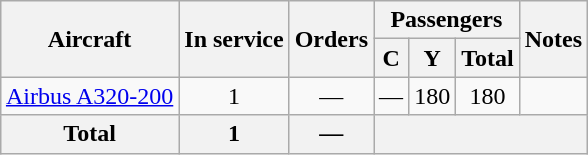<table class="wikitable" style="border-collapse:collapse;text-align:center;margin:auto;">
<tr>
<th rowspan="2">Aircraft</th>
<th rowspan="2">In service</th>
<th rowspan="2">Orders</th>
<th colspan="3">Passengers</th>
<th rowspan="2">Notes</th>
</tr>
<tr>
<th><abbr>C</abbr></th>
<th><abbr>Y</abbr></th>
<th>Total</th>
</tr>
<tr>
<td><a href='#'>Airbus A320-200</a></td>
<td>1</td>
<td>—</td>
<td>—</td>
<td>180</td>
<td>180</td>
<td></td>
</tr>
<tr>
<th>Total</th>
<th>1</th>
<th>—</th>
<th colspan="4"></th>
</tr>
</table>
